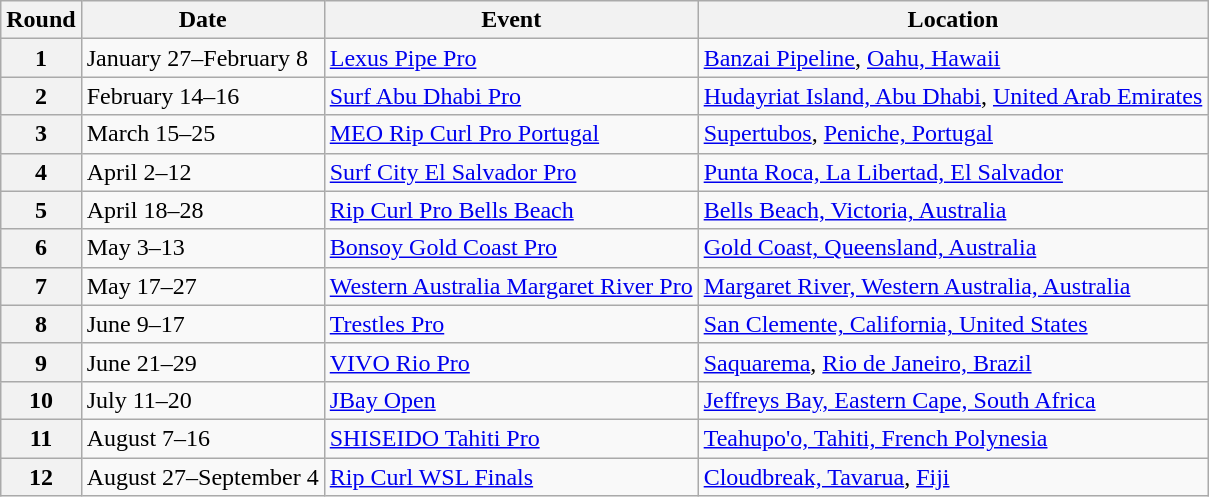<table class="wikitable">
<tr>
<th>Round</th>
<th>Date</th>
<th>Event</th>
<th>Location</th>
</tr>
<tr>
<th>1</th>
<td>January 27–February 8</td>
<td> <a href='#'>Lexus Pipe Pro</a></td>
<td><a href='#'>Banzai Pipeline</a>, <a href='#'>Oahu, Hawaii</a></td>
</tr>
<tr>
<th>2</th>
<td>February 14–16</td>
<td> <a href='#'>Surf Abu Dhabi Pro</a></td>
<td><a href='#'>Hudayriat Island, Abu Dhabi</a>, <a href='#'>United Arab Emirates</a></td>
</tr>
<tr>
<th>3</th>
<td>March 15–25</td>
<td> <a href='#'>MEO Rip Curl Pro Portugal</a></td>
<td><a href='#'>Supertubos</a>, <a href='#'>Peniche, Portugal</a></td>
</tr>
<tr>
<th>4</th>
<td>April 2–12</td>
<td> <a href='#'>Surf City El Salvador Pro</a></td>
<td><a href='#'>Punta Roca, La Libertad, El Salvador</a></td>
</tr>
<tr>
<th>5</th>
<td>April 18–28</td>
<td> <a href='#'>Rip Curl Pro Bells Beach</a></td>
<td><a href='#'>Bells Beach, Victoria, Australia</a></td>
</tr>
<tr>
<th>6</th>
<td>May 3–13</td>
<td> <a href='#'>Bonsoy Gold Coast Pro</a></td>
<td><a href='#'>Gold Coast, Queensland, Australia</a></td>
</tr>
<tr>
<th>7</th>
<td>May 17–27</td>
<td> <a href='#'>Western Australia Margaret River Pro</a></td>
<td><a href='#'>Margaret River, Western Australia, Australia</a></td>
</tr>
<tr>
<th>8</th>
<td>June 9–17</td>
<td> <a href='#'>Trestles Pro</a></td>
<td><a href='#'>San Clemente, California, United States</a></td>
</tr>
<tr>
<th>9</th>
<td>June 21–29</td>
<td> <a href='#'>VIVO Rio Pro</a></td>
<td><a href='#'>Saquarema</a>, <a href='#'>Rio de Janeiro, Brazil</a></td>
</tr>
<tr>
<th>10</th>
<td>July 11–20</td>
<td> <a href='#'>JBay Open</a></td>
<td><a href='#'>Jeffreys Bay, Eastern Cape, South Africa</a></td>
</tr>
<tr>
<th>11</th>
<td>August 7–16</td>
<td> <a href='#'>SHISEIDO Tahiti Pro</a></td>
<td><a href='#'>Teahupo'o, Tahiti, French Polynesia</a></td>
</tr>
<tr>
<th>12</th>
<td>August 27–September 4</td>
<td> <a href='#'>Rip Curl WSL Finals</a></td>
<td><a href='#'>Cloudbreak, Tavarua</a>, <a href='#'>Fiji</a></td>
</tr>
</table>
